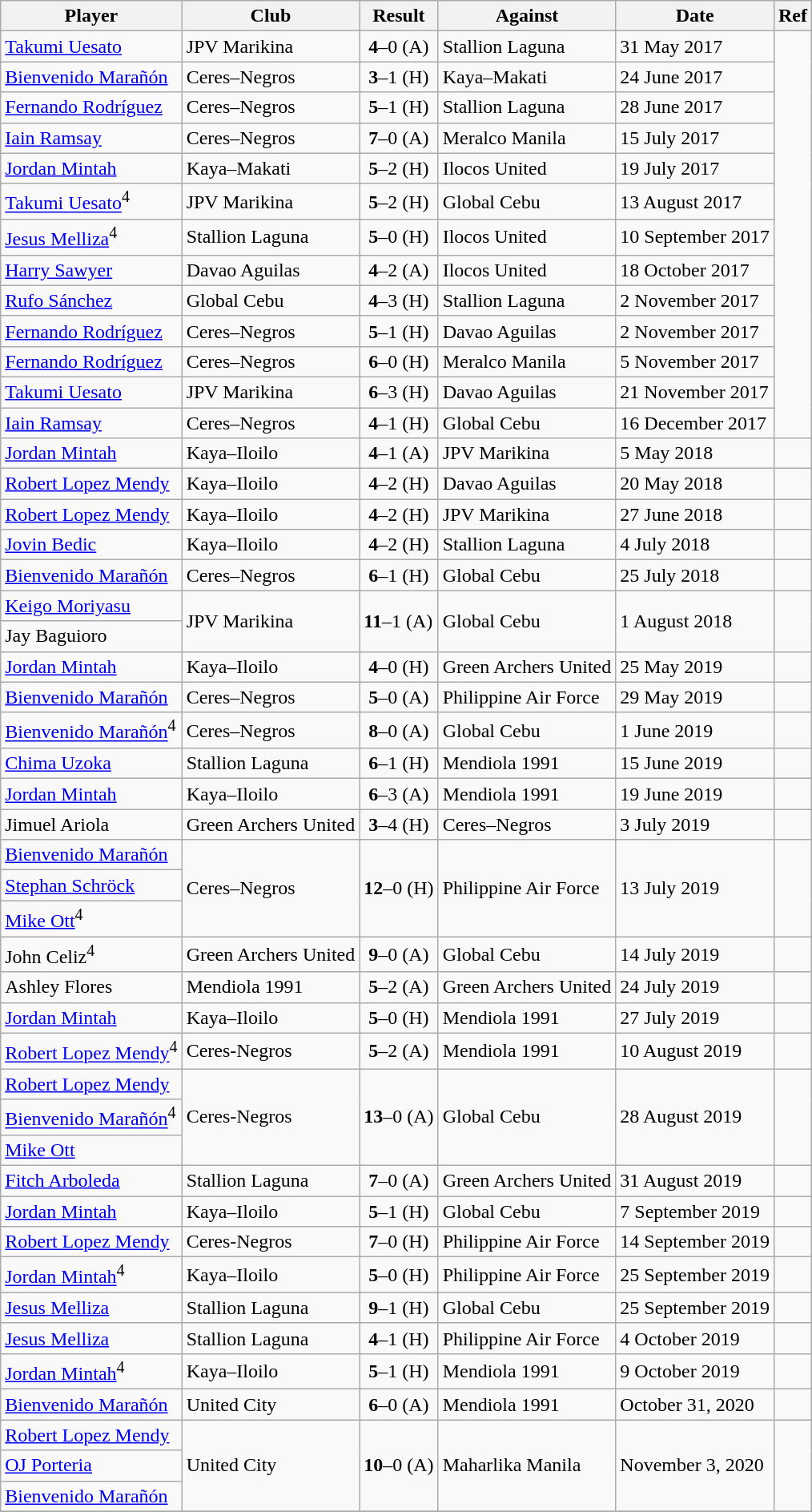<table class="wikitable sortable">
<tr>
<th>Player</th>
<th>Club</th>
<th>Result</th>
<th>Against</th>
<th>Date</th>
<th>Ref</th>
</tr>
<tr>
<td> <a href='#'>Takumi Uesato</a></td>
<td>JPV Marikina</td>
<td align="center"><strong>4</strong>–0 (A)</td>
<td>Stallion Laguna</td>
<td>31 May 2017</td>
</tr>
<tr>
<td> <a href='#'>Bienvenido Marañón</a></td>
<td>Ceres–Negros</td>
<td align="center"><strong>3</strong>–1 (H)</td>
<td>Kaya–Makati</td>
<td>24 June 2017</td>
</tr>
<tr>
<td> <a href='#'>Fernando Rodríguez</a></td>
<td>Ceres–Negros</td>
<td align="center"><strong>5</strong>–1 (H)</td>
<td>Stallion Laguna</td>
<td>28 June 2017</td>
</tr>
<tr>
<td> <a href='#'>Iain Ramsay</a></td>
<td>Ceres–Negros</td>
<td align="center"><strong>7</strong>–0 (A)</td>
<td>Meralco Manila</td>
<td>15 July 2017</td>
</tr>
<tr>
<td> <a href='#'>Jordan Mintah</a></td>
<td>Kaya–Makati</td>
<td align="center"><strong>5</strong>–2 (H)</td>
<td>Ilocos United</td>
<td>19 July 2017</td>
</tr>
<tr>
<td> <a href='#'>Takumi Uesato</a><sup>4</sup></td>
<td>JPV Marikina</td>
<td align="center"><strong>5</strong>–2 (H)</td>
<td>Global Cebu</td>
<td>13 August 2017</td>
</tr>
<tr>
<td> <a href='#'>Jesus Melliza</a><sup>4</sup></td>
<td>Stallion Laguna</td>
<td align="center"><strong>5</strong>–0 (H)</td>
<td>Ilocos United</td>
<td>10 September 2017</td>
</tr>
<tr>
<td> <a href='#'>Harry Sawyer</a></td>
<td>Davao Aguilas</td>
<td align="center"><strong>4</strong>–2 (A)</td>
<td>Ilocos United</td>
<td>18 October 2017</td>
</tr>
<tr>
<td> <a href='#'>Rufo Sánchez</a></td>
<td>Global Cebu</td>
<td align="center"><strong>4</strong>–3 (H)</td>
<td>Stallion Laguna</td>
<td>2 November 2017</td>
</tr>
<tr>
<td> <a href='#'>Fernando Rodríguez</a></td>
<td>Ceres–Negros</td>
<td align="center"><strong>5</strong>–1 (H)</td>
<td>Davao Aguilas</td>
<td>2 November 2017</td>
</tr>
<tr>
<td> <a href='#'>Fernando Rodríguez</a></td>
<td>Ceres–Negros</td>
<td align="center"><strong>6</strong>–0 (H)</td>
<td>Meralco Manila</td>
<td>5 November 2017</td>
</tr>
<tr>
<td> <a href='#'>Takumi Uesato</a></td>
<td>JPV Marikina</td>
<td align="center"><strong>6</strong>–3 (H)</td>
<td>Davao Aguilas</td>
<td>21 November 2017</td>
</tr>
<tr>
<td> <a href='#'>Iain Ramsay</a></td>
<td>Ceres–Negros</td>
<td align="center"><strong>4</strong>–1 (H)</td>
<td>Global Cebu</td>
<td>16 December 2017</td>
</tr>
<tr>
<td> <a href='#'>Jordan Mintah</a></td>
<td>Kaya–Iloilo</td>
<td align="center"><strong>4</strong>–1 (A)</td>
<td>JPV Marikina</td>
<td>5 May 2018</td>
<td></td>
</tr>
<tr>
<td> <a href='#'>Robert Lopez Mendy</a></td>
<td>Kaya–Iloilo</td>
<td align="center"><strong>4</strong>–2 (H)</td>
<td>Davao Aguilas</td>
<td>20 May 2018</td>
<td></td>
</tr>
<tr>
<td> <a href='#'>Robert Lopez Mendy</a></td>
<td>Kaya–Iloilo</td>
<td align="center"><strong>4</strong>–2 (H)</td>
<td>JPV Marikina</td>
<td>27 June 2018</td>
<td></td>
</tr>
<tr>
<td> <a href='#'>Jovin Bedic</a></td>
<td>Kaya–Iloilo</td>
<td align="center"><strong>4</strong>–2 (H)</td>
<td>Stallion Laguna</td>
<td>4 July 2018</td>
<td></td>
</tr>
<tr>
<td> <a href='#'>Bienvenido Marañón</a></td>
<td>Ceres–Negros</td>
<td align="center"><strong>6</strong>–1 (H)</td>
<td>Global Cebu</td>
<td>25 July 2018</td>
<td></td>
</tr>
<tr>
<td> <a href='#'>Keigo Moriyasu</a></td>
<td rowspan="2">JPV Marikina</td>
<td rowspan="2"><strong>11</strong>–1 (A)</td>
<td rowspan="2">Global Cebu</td>
<td rowspan="2">1 August 2018</td>
<td rowspan="2"></td>
</tr>
<tr>
<td> Jay Baguioro</td>
</tr>
<tr>
<td> <a href='#'>Jordan Mintah</a></td>
<td>Kaya–Iloilo</td>
<td align="center"><strong>4</strong>–0 (H)</td>
<td>Green Archers United</td>
<td>25 May 2019</td>
<td></td>
</tr>
<tr>
<td> <a href='#'>Bienvenido Marañón</a></td>
<td>Ceres–Negros</td>
<td align="center"><strong>5</strong>–0 (A)</td>
<td>Philippine Air Force</td>
<td>29 May 2019</td>
<td></td>
</tr>
<tr>
<td> <a href='#'>Bienvenido Marañón</a><sup>4</sup></td>
<td>Ceres–Negros</td>
<td align="center"><strong>8</strong>–0 (A)</td>
<td>Global Cebu</td>
<td>1 June 2019</td>
<td></td>
</tr>
<tr>
<td> <a href='#'>Chima Uzoka</a></td>
<td>Stallion Laguna</td>
<td align="center"><strong>6</strong>–1 (H)</td>
<td>Mendiola 1991</td>
<td>15 June 2019</td>
<td></td>
</tr>
<tr>
<td> <a href='#'>Jordan Mintah</a></td>
<td>Kaya–Iloilo</td>
<td align="center"><strong>6</strong>–3 (A)</td>
<td>Mendiola 1991</td>
<td>19 June 2019</td>
<td></td>
</tr>
<tr>
<td> Jimuel Ariola</td>
<td>Green Archers United</td>
<td align="center"><strong>3</strong>–4 (H)</td>
<td>Ceres–Negros</td>
<td>3 July 2019</td>
<td></td>
</tr>
<tr>
<td> <a href='#'>Bienvenido Marañón</a></td>
<td rowspan="3">Ceres–Negros</td>
<td rowspan="3" align="center"><strong>12</strong>–0 (H)</td>
<td rowspan="3">Philippine Air Force</td>
<td rowspan="3">13 July 2019</td>
<td rowspan="3"></td>
</tr>
<tr>
<td> <a href='#'>Stephan Schröck</a></td>
</tr>
<tr>
<td> <a href='#'>Mike Ott</a><sup>4</sup></td>
</tr>
<tr>
<td> John Celiz<sup>4</sup></td>
<td>Green Archers United</td>
<td align="center"><strong>9</strong>–0 (A)</td>
<td>Global Cebu</td>
<td>14 July 2019</td>
<td></td>
</tr>
<tr>
<td> Ashley Flores</td>
<td>Mendiola 1991</td>
<td align="center"><strong>5</strong>–2 (A)</td>
<td>Green Archers United</td>
<td>24 July 2019</td>
<td></td>
</tr>
<tr>
<td> <a href='#'>Jordan Mintah</a></td>
<td>Kaya–Iloilo</td>
<td align="center"><strong>5</strong>–0 (H)</td>
<td>Mendiola 1991</td>
<td>27 July 2019</td>
<td></td>
</tr>
<tr>
<td> <a href='#'>Robert Lopez Mendy</a><sup>4</sup></td>
<td>Ceres-Negros</td>
<td align="center"><strong>5</strong>–2 (A)</td>
<td>Mendiola 1991</td>
<td>10 August 2019</td>
<td></td>
</tr>
<tr>
<td> <a href='#'>Robert Lopez Mendy</a></td>
<td rowspan="3">Ceres-Negros</td>
<td rowspan="3" align="center"><strong>13</strong>–0 (A)</td>
<td rowspan="3">Global Cebu</td>
<td rowspan="3">28 August 2019</td>
<td rowspan="3"></td>
</tr>
<tr>
<td> <a href='#'>Bienvenido Marañón</a><sup>4</sup></td>
</tr>
<tr>
<td> <a href='#'>Mike Ott</a></td>
</tr>
<tr>
<td> <a href='#'>Fitch Arboleda</a></td>
<td>Stallion Laguna</td>
<td align="center"><strong>7</strong>–0 (A)</td>
<td>Green Archers United</td>
<td>31 August 2019</td>
<td></td>
</tr>
<tr>
<td> <a href='#'>Jordan Mintah</a></td>
<td>Kaya–Iloilo</td>
<td align="center"><strong>5</strong>–1 (H)</td>
<td>Global Cebu</td>
<td>7 September 2019</td>
<td></td>
</tr>
<tr>
<td> <a href='#'>Robert Lopez Mendy</a></td>
<td>Ceres-Negros</td>
<td align="center"><strong>7</strong>–0 (H)</td>
<td>Philippine Air Force</td>
<td>14 September 2019</td>
<td></td>
</tr>
<tr>
<td> <a href='#'>Jordan Mintah</a><sup>4</sup></td>
<td>Kaya–Iloilo</td>
<td align="center"><strong>5</strong>–0 (H)</td>
<td>Philippine Air Force</td>
<td>25 September 2019</td>
<td></td>
</tr>
<tr>
<td> <a href='#'>Jesus Melliza</a></td>
<td>Stallion Laguna</td>
<td align="center"><strong>9</strong>–1 (H)</td>
<td>Global Cebu</td>
<td>25 September 2019</td>
<td></td>
</tr>
<tr>
<td> <a href='#'>Jesus Melliza</a></td>
<td>Stallion Laguna</td>
<td align="center"><strong>4</strong>–1 (H)</td>
<td>Philippine Air Force</td>
<td>4 October 2019</td>
<td></td>
</tr>
<tr>
<td> <a href='#'>Jordan Mintah</a><sup>4</sup></td>
<td>Kaya–Iloilo</td>
<td align="center"><strong>5</strong>–1 (H)</td>
<td>Mendiola 1991</td>
<td>9 October 2019</td>
<td></td>
</tr>
<tr>
<td> <a href='#'>Bienvenido Marañón</a></td>
<td>United City</td>
<td align="center"><strong>6</strong>–0 (A)</td>
<td>Mendiola 1991</td>
<td>October 31, 2020</td>
<td></td>
</tr>
<tr>
<td> <a href='#'>Robert Lopez Mendy</a></td>
<td rowspan="3">United City</td>
<td rowspan="3" align="center"><strong>10</strong>–0 (A)</td>
<td rowspan="3">Maharlika Manila</td>
<td rowspan="3">November 3, 2020</td>
<td rowspan="3"></td>
</tr>
<tr>
<td> <a href='#'>OJ Porteria</a></td>
</tr>
<tr>
<td> <a href='#'>Bienvenido Marañón</a></td>
</tr>
<tr>
</tr>
</table>
